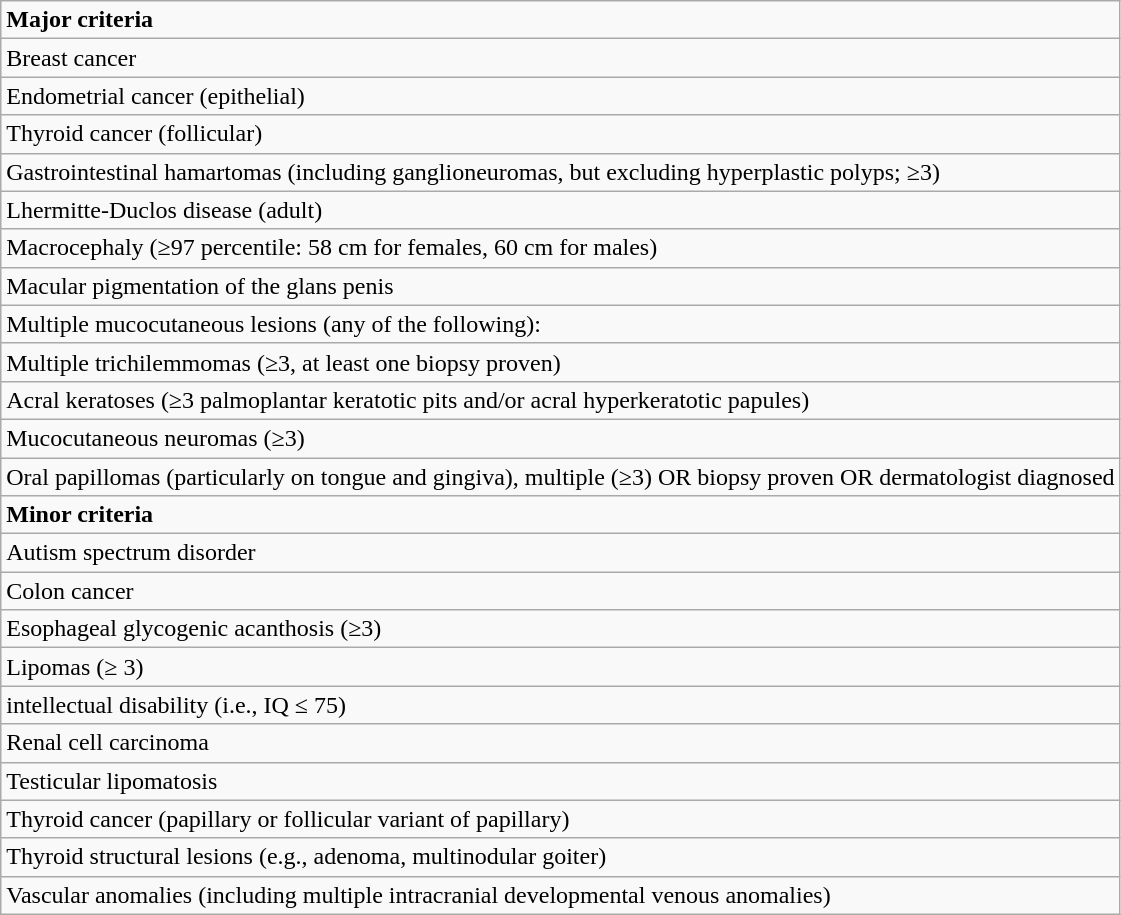<table class="wikitable">
<tr>
<td><strong>Major criteria</strong></td>
</tr>
<tr>
<td>Breast cancer</td>
</tr>
<tr>
<td>Endometrial cancer (epithelial)</td>
</tr>
<tr>
<td>Thyroid cancer (follicular)</td>
</tr>
<tr>
<td>Gastrointestinal hamartomas (including ganglioneuromas, but excluding hyperplastic polyps; ≥3)</td>
</tr>
<tr>
<td>Lhermitte-Duclos disease (adult)</td>
</tr>
<tr>
<td>Macrocephaly (≥97 percentile: 58 cm for females, 60 cm for males)</td>
</tr>
<tr>
<td>Macular pigmentation of the glans penis</td>
</tr>
<tr>
<td>Multiple mucocutaneous lesions (any of the following):</td>
</tr>
<tr>
<td>Multiple trichilemmomas (≥3, at least one biopsy proven)</td>
</tr>
<tr>
<td>Acral keratoses (≥3 palmoplantar keratotic pits and/or acral hyperkeratotic papules)</td>
</tr>
<tr>
<td>Mucocutaneous neuromas (≥3)</td>
</tr>
<tr>
<td>Oral papillomas (particularly on tongue and gingiva), multiple (≥3) OR biopsy proven OR dermatologist diagnosed</td>
</tr>
<tr>
<td><strong>Minor criteria</strong></td>
</tr>
<tr>
<td>Autism spectrum disorder</td>
</tr>
<tr>
<td>Colon cancer</td>
</tr>
<tr>
<td>Esophageal glycogenic acanthosis (≥3)</td>
</tr>
<tr>
<td>Lipomas (≥ 3)</td>
</tr>
<tr>
<td>intellectual disability (i.e., IQ ≤ 75)</td>
</tr>
<tr>
<td>Renal cell carcinoma</td>
</tr>
<tr>
<td>Testicular lipomatosis</td>
</tr>
<tr>
<td>Thyroid cancer (papillary or follicular variant of papillary)</td>
</tr>
<tr>
<td>Thyroid structural lesions (e.g., adenoma, multinodular goiter)</td>
</tr>
<tr>
<td>Vascular anomalies (including multiple intracranial developmental venous anomalies)</td>
</tr>
</table>
